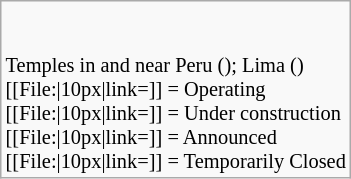<table class="wikitable floatright" style="font-size: 85%;">
<tr>
<td><br><br>
Temples in and near Peru (); Lima ()<br>
[[File:|10px|link=]] = Operating<br>
[[File:|10px|link=]] = Under construction<br>
[[File:|10px|link=]] = Announced<br>
[[File:|10px|link=]] = Temporarily Closed</td>
</tr>
</table>
